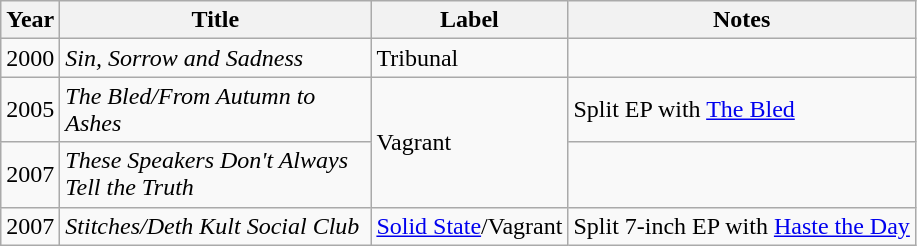<table class="wikitable">
<tr>
<th>Year</th>
<th width="200">Title</th>
<th>Label</th>
<th>Notes</th>
</tr>
<tr>
<td>2000</td>
<td><em>Sin, Sorrow and Sadness</em></td>
<td>Tribunal</td>
<td></td>
</tr>
<tr>
<td>2005</td>
<td><em>The Bled/From Autumn to Ashes</em></td>
<td rowspan="2">Vagrant</td>
<td>Split EP with <a href='#'>The Bled</a></td>
</tr>
<tr>
<td>2007</td>
<td><em>These Speakers Don't Always Tell the Truth</em></td>
<td></td>
</tr>
<tr>
<td>2007</td>
<td><em>Stitches/Deth Kult Social Club</em></td>
<td><a href='#'>Solid State</a>/Vagrant</td>
<td>Split 7-inch EP with <a href='#'>Haste the Day</a></td>
</tr>
</table>
